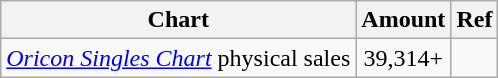<table class="wikitable">
<tr>
<th>Chart</th>
<th>Amount</th>
<th>Ref</th>
</tr>
<tr>
<td><em><a href='#'>Oricon Singles Chart</a></em> physical sales</td>
<td style="text-align:center;">39,314+</td>
<td></td>
</tr>
</table>
